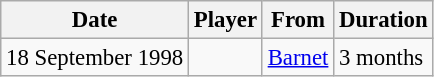<table class="wikitable sortable" style="font-size:95%">
<tr>
<th>Date</th>
<th>Player</th>
<th>From</th>
<th>Duration</th>
</tr>
<tr>
<td>18 September 1998</td>
<td> </td>
<td><a href='#'>Barnet</a></td>
<td>3 months</td>
</tr>
</table>
